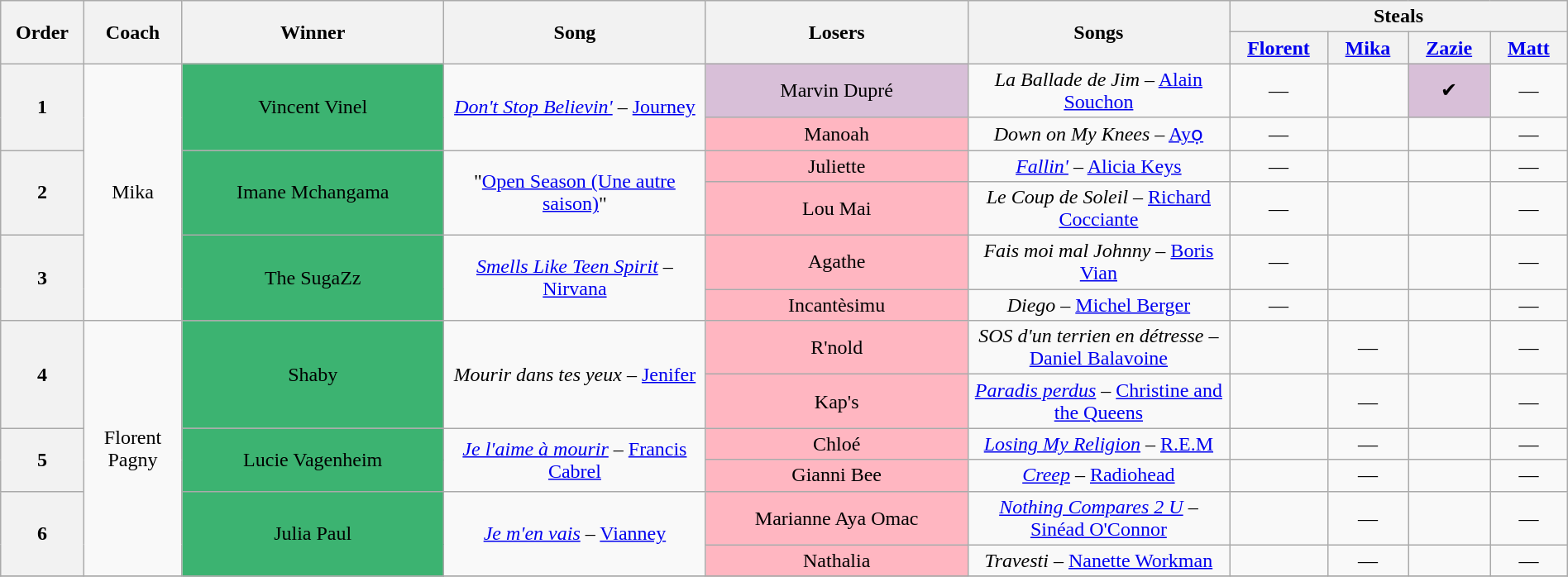<table class="wikitable" style="text-align:center; width:100%;">
<tr>
<th scope="col" style="width:02%;" rowspan="2">Order</th>
<th scope="col" style="width:03%;" rowspan="2">Coach</th>
<th scope="col" style="width:10%;" rowspan="2">Winner</th>
<th scope="col" style="width:10%;" rowspan="2">Song</th>
<th scope="col" style="width:10%;" rowspan="2">Losers</th>
<th scope="col" style="width:10%;" rowspan="2">Songs</th>
<th scope="col" style="width:10%;" colspan="4">Steals</th>
</tr>
<tr>
<th style="width:02.5%;"><a href='#'>Florent</a></th>
<th style="width:02.5%;"><a href='#'>Mika</a></th>
<th style="width:02.5%;"><a href='#'>Zazie</a></th>
<th style="width:02.5%;"><a href='#'>Matt</a></th>
</tr>
<tr>
<th rowspan="2">1</th>
<td rowspan="6">Mika</td>
<td rowspan="2" style="background:mediumseagreen">Vincent Vinel</td>
<td rowspan="2"><em><a href='#'>Don't Stop Believin'</a></em> – <a href='#'>Journey</a></td>
<td style="background:thistle">Marvin Dupré</td>
<td><em>La Ballade de Jim</em> – <a href='#'>Alain Souchon</a></td>
<td>—</td>
<td></td>
<td style="background:thistle">✔</td>
<td>—</td>
</tr>
<tr>
<td style="background:lightpink">Manoah</td>
<td><em>Down on My Knees</em> – <a href='#'>Ayọ</a></td>
<td>—</td>
<td></td>
<td></td>
<td>—</td>
</tr>
<tr>
<th rowspan="2">2</th>
<td rowspan="2" style="background:mediumseagreen">Imane Mchangama</td>
<td rowspan="2">"<a href='#'>Open Season (Une autre saison)</a>"</td>
<td style="background:lightpink">Juliette</td>
<td><em><a href='#'>Fallin'</a></em> – <a href='#'>Alicia Keys</a></td>
<td>—</td>
<td></td>
<td></td>
<td>—</td>
</tr>
<tr>
<td style="background:lightpink">Lou Mai</td>
<td><em>Le Coup de Soleil</em> – <a href='#'>Richard Cocciante</a></td>
<td>—</td>
<td></td>
<td></td>
<td>—</td>
</tr>
<tr>
<th rowspan="2">3</th>
<td rowspan="2" style="background:mediumseagreen">The SugaZz</td>
<td rowspan="2"><em><a href='#'>Smells Like Teen Spirit</a></em> – <a href='#'>Nirvana</a></td>
<td style="background:lightpink">Agathe</td>
<td><em>Fais moi mal Johnny</em> – <a href='#'>Boris Vian</a></td>
<td>—</td>
<td></td>
<td></td>
<td>—</td>
</tr>
<tr>
<td style="background:lightpink">Incantèsimu</td>
<td><em>Diego</em> – <a href='#'>Michel Berger</a></td>
<td>—</td>
<td></td>
<td></td>
<td>—</td>
</tr>
<tr>
<th rowspan="2">4</th>
<td rowspan="6">Florent Pagny</td>
<td rowspan="2" style="background:mediumseagreen">Shaby</td>
<td rowspan="2"><em>Mourir dans tes yeux</em> – <a href='#'>Jenifer</a></td>
<td style="background:lightpink">R'nold</td>
<td><em>SOS d'un terrien en détresse</em> – <a href='#'>Daniel Balavoine</a></td>
<td></td>
<td>—</td>
<td></td>
<td>—</td>
</tr>
<tr>
<td style="background:lightpink">Kap's</td>
<td><em><a href='#'>Paradis perdus</a></em> – <a href='#'>Christine and the Queens</a></td>
<td></td>
<td>—</td>
<td></td>
<td>—</td>
</tr>
<tr>
<th rowspan="2">5</th>
<td rowspan="2" style="background:mediumseagreen">Lucie Vagenheim</td>
<td rowspan="2"><em><a href='#'>Je l'aime à mourir</a></em> – <a href='#'>Francis Cabrel</a></td>
<td style="background:lightpink">Chloé</td>
<td><em><a href='#'>Losing My Religion</a></em> – <a href='#'>R.E.M</a></td>
<td></td>
<td>—</td>
<td></td>
<td>—</td>
</tr>
<tr>
<td style="background:lightpink">Gianni Bee</td>
<td><em><a href='#'>Creep</a></em> – <a href='#'>Radiohead</a></td>
<td></td>
<td>—</td>
<td></td>
<td>—</td>
</tr>
<tr>
<th rowspan="2">6</th>
<td rowspan="2" style="background:mediumseagreen">Julia Paul</td>
<td rowspan="2"><em><a href='#'>Je m'en vais</a></em> – <a href='#'>Vianney</a></td>
<td style="background:lightpink">Marianne Aya Omac</td>
<td><em><a href='#'>Nothing Compares 2 U</a></em> – <a href='#'>Sinéad O'Connor</a></td>
<td></td>
<td>—</td>
<td></td>
<td>—</td>
</tr>
<tr>
<td style="background:lightpink">Nathalia</td>
<td><em>Travesti</em> – <a href='#'>Nanette Workman</a></td>
<td></td>
<td>—</td>
<td></td>
<td>—</td>
</tr>
<tr>
</tr>
</table>
